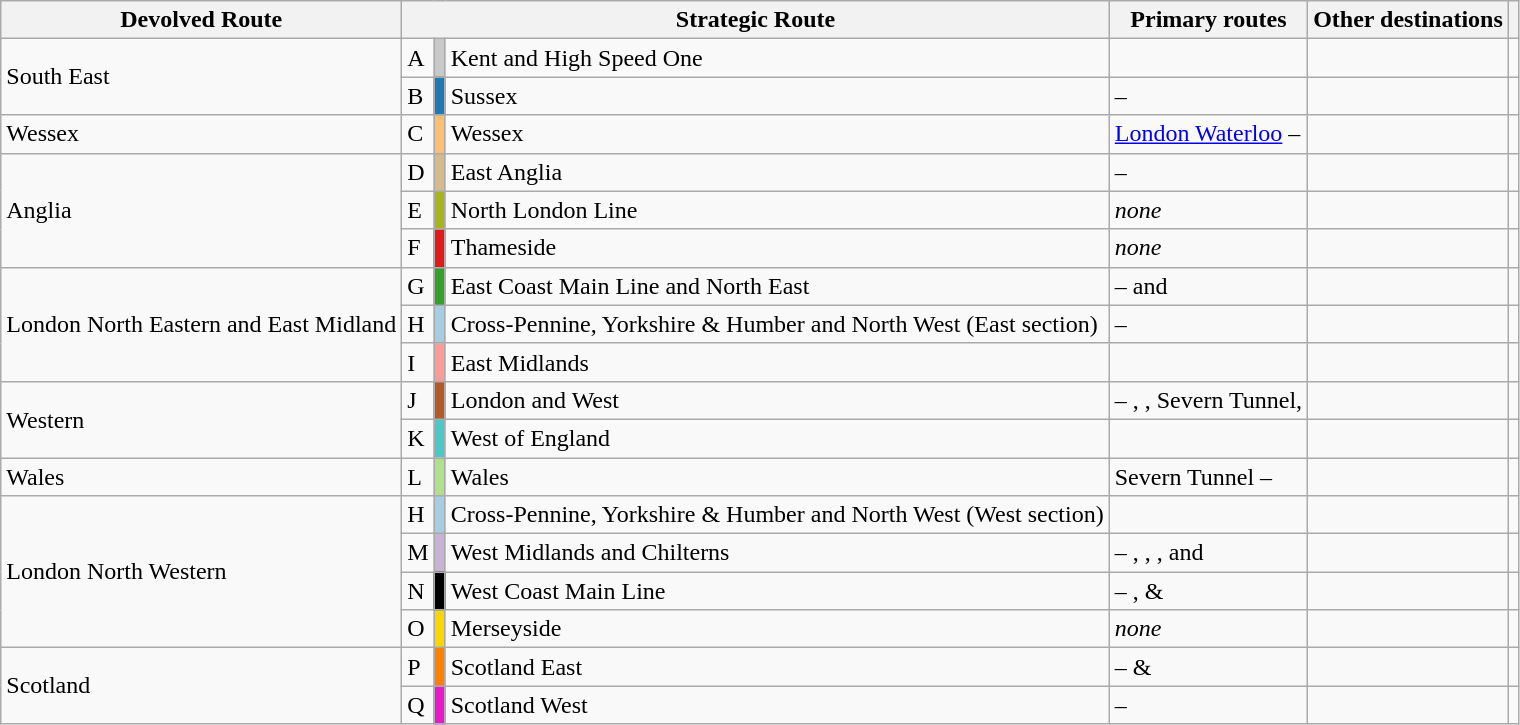<table class="wikitable" style="clear:both;">
<tr>
<th>Devolved Route</th>
<th colspan=3>Strategic Route</th>
<th>Primary routes</th>
<th>Other destinations</th>
<th></th>
</tr>
<tr>
<td rowspan=2>South East</td>
<td>A</td>
<td style="background-color:#c8c8c8;"></td>
<td>Kent and High Speed One</td>
<td></td>
<td></td>
<td></td>
</tr>
<tr>
<td>B</td>
<td style="background-color:#1f78b4;"></td>
<td>Sussex</td>
<td> – </td>
<td></td>
<td></td>
</tr>
<tr>
<td>Wessex</td>
<td>C</td>
<td style="background-color:#fdbf6f;"></td>
<td>Wessex</td>
<td><a href='#'>London Waterloo</a> – </td>
<td></td>
<td></td>
</tr>
<tr>
<td rowspan=3>Anglia</td>
<td>D</td>
<td style="background-color:#d5bb8b;"></td>
<td>East Anglia</td>
<td> – </td>
<td></td>
<td></td>
</tr>
<tr>
<td>E</td>
<td style="background-color:#a7b51d;"></td>
<td>North London Line</td>
<td><em>none</em></td>
<td></td>
<td></td>
</tr>
<tr>
<td>F</td>
<td style="background-color:#e31a1c;"></td>
<td>Thameside</td>
<td><em>none</em></td>
<td></td>
<td></td>
</tr>
<tr>
<td rowspan=3>London North Eastern and East Midland</td>
<td>G</td>
<td style="background-color:#33a02c;"></td>
<td>East Coast Main Line and North East</td>
<td> –  and </td>
<td></td>
<td></td>
</tr>
<tr>
<td>H</td>
<td style="background-color:#a6cee3;"></td>
<td>Cross-Pennine, Yorkshire & Humber and North West (East section)</td>
<td> – </td>
<td></td>
<td></td>
</tr>
<tr>
<td>I</td>
<td style="background-color:#fb9a99;"></td>
<td>East Midlands</td>
<td></td>
<td></td>
<td></td>
</tr>
<tr>
<td rowspan = 2>Western</td>
<td>J</td>
<td style="background-color:#b15928;"></td>
<td>London and West</td>
<td> – , , Severn Tunnel, </td>
<td></td>
<td></td>
</tr>
<tr>
<td>K</td>
<td style="background-color:#4cc9c6;"></td>
<td>West of England</td>
<td></td>
<td></td>
<td></td>
</tr>
<tr>
<td>Wales</td>
<td>L</td>
<td style="background-color:#b2df8a;"></td>
<td>Wales</td>
<td>Severn Tunnel – </td>
<td></td>
<td></td>
</tr>
<tr>
<td rowspan = 4>London North Western</td>
<td>H</td>
<td style="background-color:#a6cee3;"></td>
<td>Cross-Pennine, Yorkshire & Humber and North West (West section)</td>
<td></td>
<td></td>
<td></td>
</tr>
<tr>
<td>M</td>
<td style="background-color:#cab2d6;"></td>
<td>West Midlands and Chilterns</td>
<td> – , , ,  and </td>
<td></td>
<td></td>
</tr>
<tr>
<td>N</td>
<td style="background-color:black;"></td>
<td>West Coast Main Line</td>
<td> – ,  & </td>
<td></td>
<td></td>
</tr>
<tr>
<td>O</td>
<td style="background-color:#fad600;"></td>
<td>Merseyside</td>
<td><em>none</em></td>
<td></td>
<td></td>
</tr>
<tr>
<td rowspan = 2>Scotland</td>
<td>P</td>
<td style="background-color:#ff7f00;"></td>
<td>Scotland East</td>
<td> –  & </td>
<td></td>
<td></td>
</tr>
<tr>
<td>Q</td>
<td style="background-color:#e719ca;"></td>
<td>Scotland West</td>
<td> – </td>
<td></td>
<td></td>
</tr>
</table>
